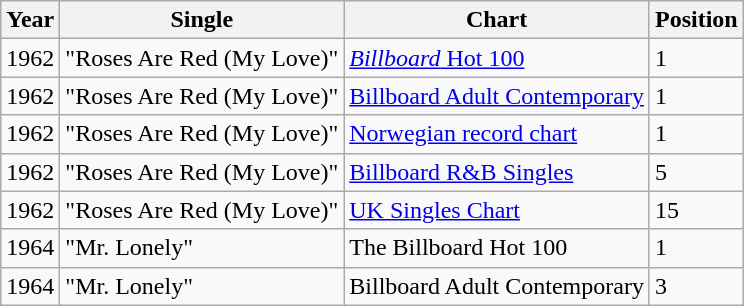<table class="wikitable">
<tr>
<th align="left">Year</th>
<th align="left">Single</th>
<th align="left">Chart</th>
<th align="left">Position</th>
</tr>
<tr>
<td align="left">1962</td>
<td align="left">"Roses Are Red (My Love)"</td>
<td align="left"><a href='#'><em>Billboard</em> Hot 100</a></td>
<td align="left">1</td>
</tr>
<tr>
<td align="left">1962</td>
<td align="left">"Roses Are Red (My Love)"</td>
<td align="left"><a href='#'>Billboard Adult Contemporary</a></td>
<td align="left">1</td>
</tr>
<tr>
<td align="left">1962</td>
<td align="left">"Roses Are Red (My Love)"</td>
<td align="left"><a href='#'>Norwegian record chart</a></td>
<td align="left">1</td>
</tr>
<tr>
<td align="left">1962</td>
<td align="left">"Roses Are Red (My Love)"</td>
<td align="left"><a href='#'>Billboard R&B Singles</a></td>
<td align="left">5</td>
</tr>
<tr>
<td align="left">1962</td>
<td align="left">"Roses Are Red (My Love)"</td>
<td align="left"><a href='#'>UK Singles Chart</a></td>
<td align="left">15</td>
</tr>
<tr>
<td align="left">1964</td>
<td align="left">"Mr. Lonely"</td>
<td align="left">The Billboard Hot 100</td>
<td align="left">1</td>
</tr>
<tr>
<td align="left">1964</td>
<td align="left">"Mr. Lonely"</td>
<td align="left">Billboard Adult Contemporary</td>
<td align="left">3</td>
</tr>
</table>
